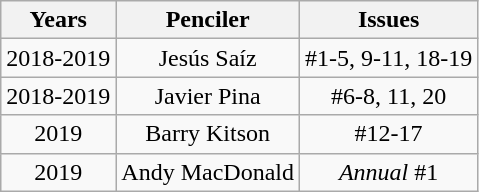<table class="wikitable">
<tr>
<th>Years</th>
<th>Penciler</th>
<th>Issues</th>
</tr>
<tr>
<td align="center">2018-2019</td>
<td align="center">Jesús Saíz</td>
<td align="center">#1-5, 9-11, 18-19</td>
</tr>
<tr>
<td align="center">2018-2019</td>
<td align="center">Javier Pina</td>
<td align="center">#6-8, 11, 20</td>
</tr>
<tr>
<td align="center">2019</td>
<td align="center">Barry Kitson</td>
<td align="center">#12-17</td>
</tr>
<tr>
<td align="center">2019</td>
<td align="center">Andy MacDonald</td>
<td align="center"><em>Annual</em> #1</td>
</tr>
</table>
